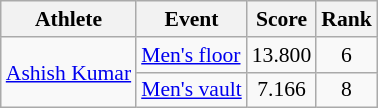<table class=wikitable style="text-align:center; font-size:90%">
<tr>
<th>Athlete</th>
<th>Event</th>
<th>Score</th>
<th>Rank</th>
</tr>
<tr>
<td align=left rowspan=2><a href='#'>Ashish Kumar</a></td>
<td align=left><a href='#'>Men's floor</a></td>
<td>13.800</td>
<td>6</td>
</tr>
<tr>
<td align=left><a href='#'>Men's vault</a></td>
<td>7.166</td>
<td>8</td>
</tr>
</table>
